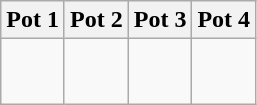<table class="wikitable">
<tr>
<th>Pot 1</th>
<th>Pot 2</th>
<th>Pot 3</th>
<th>Pot 4</th>
</tr>
<tr>
<td style="vertical-align: top;"><br><br></td>
<td style="vertical-align: top;"><br><br></td>
<td style="vertical-align: top;"><br><br></td>
<td style="vertical-align: top;"><br><br></td>
</tr>
</table>
